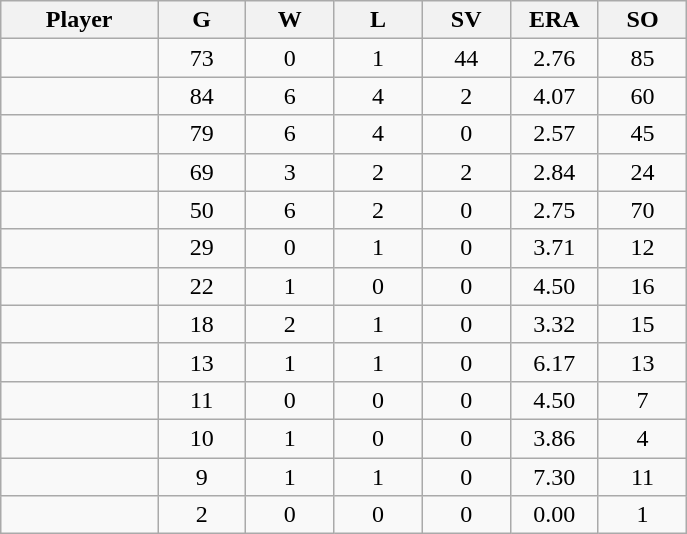<table class="wikitable sortable">
<tr>
<th bgcolor="#DDDDFF" width="16%">Player</th>
<th bgcolor="#DDDDFF" width="9%">G</th>
<th bgcolor="#DDDDFF" width="9%">W</th>
<th bgcolor="#DDDDFF" width="9%">L</th>
<th bgcolor="#DDDDFF" width="9%">SV</th>
<th bgcolor="#DDDDFF" width="9%">ERA</th>
<th bgcolor="#DDDDFF" width="9%">SO</th>
</tr>
<tr align="center">
<td></td>
<td>73</td>
<td>0</td>
<td>1</td>
<td>44</td>
<td>2.76</td>
<td>85</td>
</tr>
<tr align=center>
<td></td>
<td>84</td>
<td>6</td>
<td>4</td>
<td>2</td>
<td>4.07</td>
<td>60</td>
</tr>
<tr align="center">
<td></td>
<td>79</td>
<td>6</td>
<td>4</td>
<td>0</td>
<td>2.57</td>
<td>45</td>
</tr>
<tr align="center">
<td></td>
<td>69</td>
<td>3</td>
<td>2</td>
<td>2</td>
<td>2.84</td>
<td>24</td>
</tr>
<tr align="center">
<td></td>
<td>50</td>
<td>6</td>
<td>2</td>
<td>0</td>
<td>2.75</td>
<td>70</td>
</tr>
<tr align="center">
<td></td>
<td>29</td>
<td>0</td>
<td>1</td>
<td>0</td>
<td>3.71</td>
<td>12</td>
</tr>
<tr align="center">
<td></td>
<td>22</td>
<td>1</td>
<td>0</td>
<td>0</td>
<td>4.50</td>
<td>16</td>
</tr>
<tr align="center">
<td></td>
<td>18</td>
<td>2</td>
<td>1</td>
<td>0</td>
<td>3.32</td>
<td>15</td>
</tr>
<tr align="center">
<td></td>
<td>13</td>
<td>1</td>
<td>1</td>
<td>0</td>
<td>6.17</td>
<td>13</td>
</tr>
<tr align="center">
<td></td>
<td>11</td>
<td>0</td>
<td>0</td>
<td>0</td>
<td>4.50</td>
<td>7</td>
</tr>
<tr align="center">
<td></td>
<td>10</td>
<td>1</td>
<td>0</td>
<td>0</td>
<td>3.86</td>
<td>4</td>
</tr>
<tr align="center">
<td></td>
<td>9</td>
<td>1</td>
<td>1</td>
<td>0</td>
<td>7.30</td>
<td>11</td>
</tr>
<tr align="center">
<td></td>
<td>2</td>
<td>0</td>
<td>0</td>
<td>0</td>
<td>0.00</td>
<td>1</td>
</tr>
</table>
